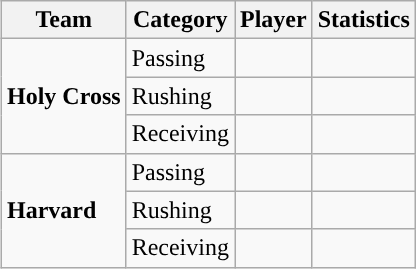<table class="wikitable" style="float: right;">
<tr>
<th>Team</th>
<th>Category</th>
<th>Player</th>
<th>Statistics</th>
</tr>
<tr>
<td rowspan=3><strong>Holy Cross</strong></td>
<td>Passing</td>
<td></td>
<td></td>
</tr>
<tr>
<td>Rushing</td>
<td></td>
<td></td>
</tr>
<tr>
<td>Receiving</td>
<td></td>
<td></td>
</tr>
<tr>
<td rowspan=3><strong>Harvard</strong></td>
<td>Passing</td>
<td></td>
<td></td>
</tr>
<tr>
<td>Rushing</td>
<td></td>
<td></td>
</tr>
<tr>
<td>Receiving</td>
<td></td>
<td></td>
</tr>
</table>
